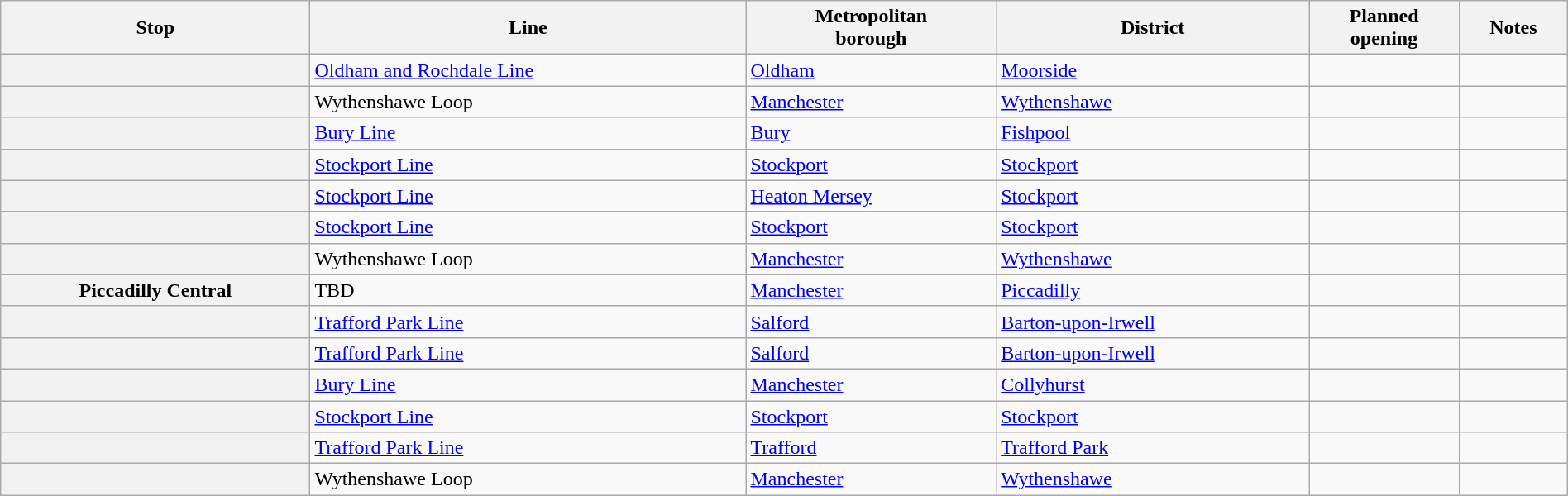<table class="wikitable sortable plainrowheaders" width="100%">
<tr>
<th scope="col">Stop</th>
<th class="sortable" scope="col">Line</th>
<th scope="col">Metropolitan<br>borough</th>
<th scope="col">District</th>
<th scope="col">Planned<br>opening</th>
<th class="unsortable" scope="col">Notes</th>
</tr>
<tr>
<th scope="row"></th>
<td><a href='#'>Oldham and Rochdale Line</a></td>
<td><a href='#'>Oldham</a></td>
<td><a href='#'>Moorside</a></td>
<td style="text-align:center"></td>
<td></td>
</tr>
<tr>
<th scope="row"></th>
<td>Wythenshawe Loop</td>
<td><a href='#'>Manchester</a></td>
<td><a href='#'>Wythenshawe</a></td>
<td style="text-align:center"></td>
<td></td>
</tr>
<tr>
<th scope="row"></th>
<td><a href='#'>Bury Line</a></td>
<td><a href='#'>Bury</a></td>
<td><a href='#'>Fishpool</a></td>
<td style="text-align:center"></td>
<td></td>
</tr>
<tr>
<th scope="row"></th>
<td><a href='#'>Stockport Line</a></td>
<td><a href='#'>Stockport</a></td>
<td><a href='#'>Stockport</a></td>
<td style="text-align:center"></td>
<td></td>
</tr>
<tr>
<th scope="row"></th>
<td><a href='#'>Stockport Line</a></td>
<td><a href='#'>Heaton Mersey</a></td>
<td><a href='#'>Stockport</a></td>
<td style="text-align:center"></td>
<td></td>
</tr>
<tr>
<th scope="row"></th>
<td><a href='#'>Stockport Line</a></td>
<td><a href='#'>Stockport</a></td>
<td><a href='#'>Stockport</a></td>
<td style="text-align:center"></td>
<td></td>
</tr>
<tr>
<th scope="row"></th>
<td>Wythenshawe Loop</td>
<td><a href='#'>Manchester</a></td>
<td><a href='#'>Wythenshawe</a></td>
<td style="text-align:center"></td>
<td></td>
</tr>
<tr>
<th scope="row">Piccadilly Central</th>
<td>TBD</td>
<td><a href='#'>Manchester</a></td>
<td><a href='#'>Piccadilly</a></td>
<td></td>
<td></td>
</tr>
<tr>
<th scope="row"></th>
<td><a href='#'>Trafford Park Line</a></td>
<td><a href='#'>Salford</a></td>
<td><a href='#'>Barton-upon-Irwell</a></td>
<td style="text-align:center"></td>
<td></td>
</tr>
<tr>
<th scope="row"></th>
<td><a href='#'>Trafford Park Line</a></td>
<td><a href='#'>Salford</a></td>
<td><a href='#'>Barton-upon-Irwell</a></td>
<td style="text-align:center"></td>
<td></td>
</tr>
<tr>
<th scope="row"></th>
<td><a href='#'>Bury Line</a></td>
<td><a href='#'>Manchester</a></td>
<td><a href='#'>Collyhurst</a></td>
<td style="text-align:center"></td>
<td></td>
</tr>
<tr>
<th scope="row"></th>
<td><a href='#'>Stockport Line</a></td>
<td><a href='#'>Stockport</a></td>
<td><a href='#'>Stockport</a></td>
<td style="text-align:center"></td>
<td></td>
</tr>
<tr>
<th scope="row"></th>
<td><a href='#'>Trafford Park Line</a></td>
<td><a href='#'>Trafford</a></td>
<td><a href='#'>Trafford Park</a></td>
<td style="text-align:center"></td>
<td></td>
</tr>
<tr>
<th scope="row"></th>
<td>Wythenshawe Loop</td>
<td><a href='#'>Manchester</a></td>
<td><a href='#'>Wythenshawe</a></td>
<td style="text-align:center"></td>
<td></td>
</tr>
</table>
